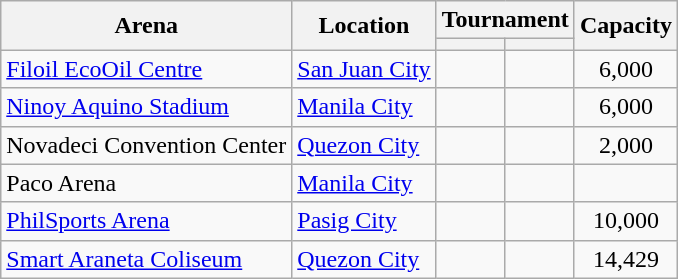<table class="wikitable sortable">
<tr>
<th rowspan="2">Arena</th>
<th rowspan="2">Location</th>
<th colspan="2">Tournament</th>
<th rowspan="2">Capacity</th>
</tr>
<tr>
<th></th>
<th></th>
</tr>
<tr>
<td><a href='#'>Filoil EcoOil Centre</a></td>
<td><a href='#'>San Juan City</a></td>
<td align="center"></td>
<td></td>
<td align="center">6,000</td>
</tr>
<tr>
<td><a href='#'>Ninoy Aquino Stadium</a></td>
<td><a href='#'>Manila City</a></td>
<td align="center"></td>
<td></td>
<td align="center">6,000</td>
</tr>
<tr>
<td>Novadeci Convention Center</td>
<td><a href='#'>Quezon City</a></td>
<td align="center"></td>
<td align="center"></td>
<td align="center">2,000</td>
</tr>
<tr>
<td>Paco Arena</td>
<td><a href='#'>Manila City</a></td>
<td align="center"></td>
<td align="center"></td>
<td align="center"></td>
</tr>
<tr>
<td><a href='#'>PhilSports Arena</a></td>
<td><a href='#'>Pasig City</a></td>
<td align="center"></td>
<td align="center"></td>
<td align="center">10,000</td>
</tr>
<tr>
<td><a href='#'>Smart Araneta Coliseum</a></td>
<td><a href='#'>Quezon City</a></td>
<td align="center"></td>
<td></td>
<td align="center">14,429</td>
</tr>
</table>
